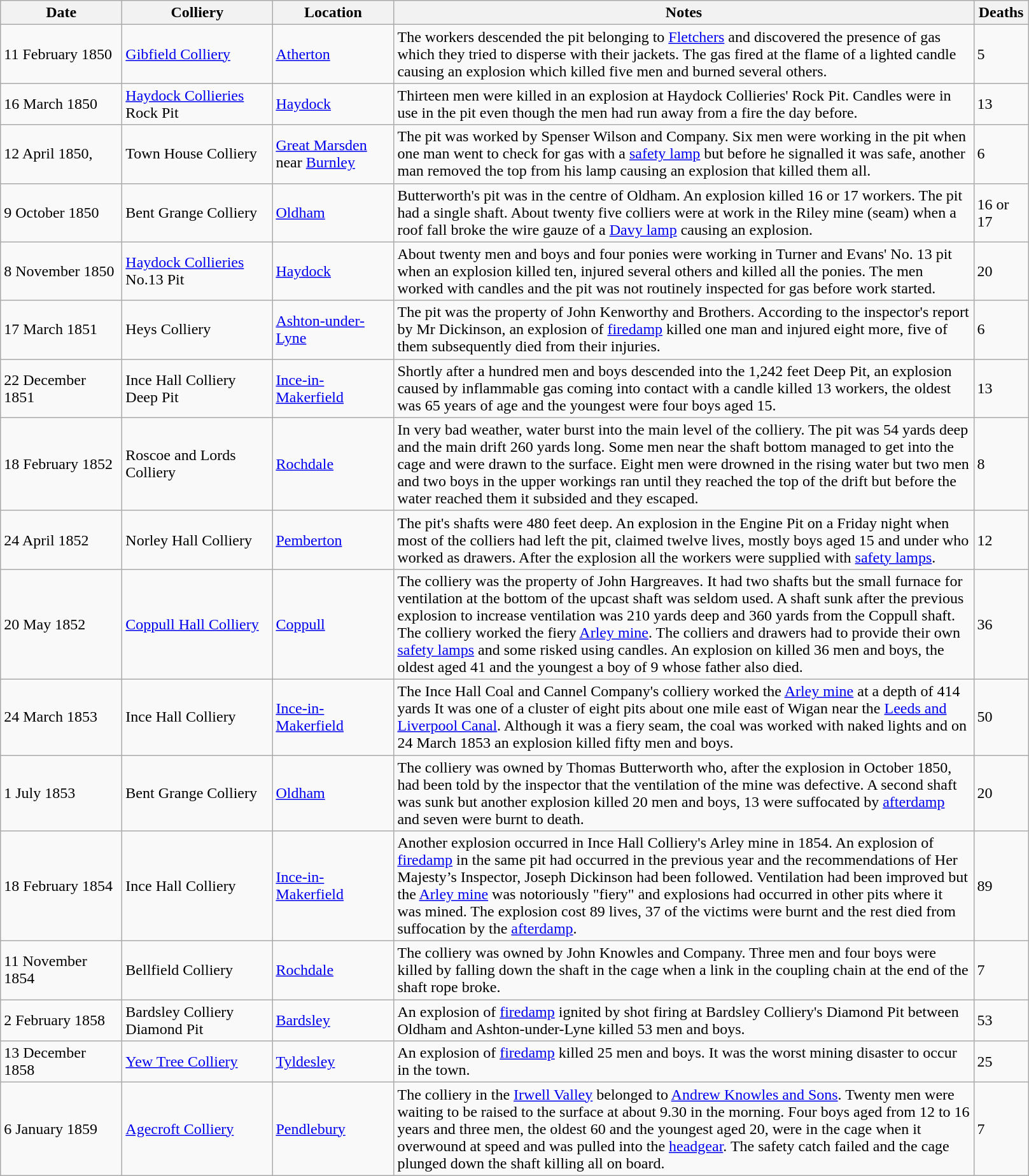<table class="wikitable">
<tr>
<th scope="col"  style="width:120px">Date</th>
<th scope="col"  style="width:150px">Colliery</th>
<th scope="col"  style="width:120px">Location</th>
<th scope="col"  style="width:600px">Notes</th>
<th scope="col"  style="width:50px">Deaths</th>
</tr>
<tr>
<td>11 February 1850</td>
<td><a href='#'>Gibfield Colliery</a></td>
<td><a href='#'>Atherton</a></td>
<td>The workers descended the pit belonging to <a href='#'>Fletchers</a> and discovered the presence of gas which they tried to disperse with their jackets. The gas fired at the flame of a lighted candle causing an explosion which killed five men and burned several others.</td>
<td>5</td>
</tr>
<tr>
<td>16 March 1850</td>
<td><a href='#'>Haydock Collieries</a> Rock Pit</td>
<td><a href='#'>Haydock</a></td>
<td>Thirteen men were killed in an explosion at Haydock Collieries' Rock Pit. Candles were in use in the pit even though the men had run away from a fire the day before.</td>
<td>13</td>
</tr>
<tr>
<td>12 April 1850,</td>
<td>Town House Colliery</td>
<td><a href='#'>Great Marsden</a> near <a href='#'>Burnley</a></td>
<td>The pit was worked by Spenser Wilson and Company. Six men were working in the pit when one man went to check for gas with a <a href='#'>safety lamp</a> but before he signalled it was safe, another man removed the top from his lamp causing an explosion that killed them all.</td>
<td>6</td>
</tr>
<tr>
<td>9 October 1850</td>
<td>Bent Grange Colliery</td>
<td><a href='#'>Oldham</a></td>
<td>Butterworth's pit was in the centre of Oldham. An explosion killed 16 or 17 workers. The pit had a single shaft. About twenty five colliers were at work in the Riley mine (seam) when a roof fall broke the wire gauze of a <a href='#'>Davy lamp</a> causing an explosion.</td>
<td>16 or 17</td>
</tr>
<tr>
<td>8 November 1850</td>
<td><a href='#'>Haydock Collieries</a> No.13 Pit</td>
<td><a href='#'>Haydock</a></td>
<td>About twenty men and boys and four ponies were working in Turner and Evans' No. 13 pit  when an explosion killed ten, injured several others and killed all the ponies. The men worked with candles and the pit was not routinely inspected for gas before work started.</td>
<td>20</td>
</tr>
<tr>
<td>17 March 1851</td>
<td>Heys Colliery</td>
<td><a href='#'>Ashton-under-Lyne</a></td>
<td>The pit was the property of John Kenworthy and Brothers. According to the inspector's report by Mr Dickinson, an explosion of <a href='#'>firedamp</a> killed one man and injured eight more, five of them subsequently died from their injuries.</td>
<td>6</td>
</tr>
<tr>
<td>22 December 1851</td>
<td>Ince Hall Colliery Deep Pit</td>
<td><a href='#'>Ince-in-Makerfield</a></td>
<td>Shortly after a hundred men and boys descended into the 1,242 feet Deep Pit, an explosion caused by inflammable gas coming into contact with a candle killed 13 workers, the oldest was 65 years of age and the youngest were four boys aged 15.</td>
<td>13</td>
</tr>
<tr>
<td>18 February 1852</td>
<td>Roscoe and Lords Colliery</td>
<td><a href='#'>Rochdale</a></td>
<td>In very bad weather, water burst into the main level of the colliery. The pit was 54 yards deep and the main drift 260 yards long. Some men near the shaft bottom managed to get into the cage and were drawn to the surface. Eight men were drowned in the rising water but two men and two boys in the upper workings ran until they reached the top of the drift but before the water reached them it subsided and they escaped.</td>
<td>8</td>
</tr>
<tr>
<td>24 April 1852</td>
<td>Norley Hall Colliery</td>
<td><a href='#'>Pemberton</a></td>
<td>The pit's shafts were 480 feet deep. An explosion in the Engine Pit on a Friday night when most of the colliers had left the pit, claimed twelve lives, mostly boys aged 15 and under who worked as drawers. After the explosion all the workers were supplied with <a href='#'>safety lamps</a>.</td>
<td>12</td>
</tr>
<tr>
<td>20 May 1852</td>
<td><a href='#'>Coppull Hall Colliery</a></td>
<td><a href='#'>Coppull</a></td>
<td>The colliery was the property of John Hargreaves. It had two shafts but the small furnace for ventilation at the bottom of the upcast shaft was seldom used. A shaft sunk after the previous explosion to increase ventilation was 210 yards deep and 360 yards from the Coppull shaft. The colliery worked the fiery <a href='#'>Arley mine</a>. The colliers and drawers had to provide their own <a href='#'>safety lamps</a> and some risked using candles. An explosion on  killed 36 men and boys, the oldest aged 41 and the youngest a boy of 9 whose father also died.</td>
<td>36</td>
</tr>
<tr>
<td>24 March 1853</td>
<td>Ince Hall Colliery</td>
<td><a href='#'>Ince-in-Makerfield</a></td>
<td>The Ince Hall Coal and Cannel Company's colliery worked the <a href='#'>Arley mine</a> at a depth of 414 yards It was one of a cluster of eight pits about one mile east of Wigan near the <a href='#'>Leeds and Liverpool Canal</a>. Although it was a fiery seam, the coal was worked with naked lights and on 24 March 1853 an explosion killed fifty men and boys.</td>
<td>50</td>
</tr>
<tr>
<td>1 July 1853</td>
<td>Bent Grange Colliery</td>
<td><a href='#'>Oldham</a></td>
<td>The colliery was owned by Thomas Butterworth who, after the explosion in October 1850, had been told by the inspector that the ventilation of the mine was defective. A second shaft was sunk but another explosion killed 20 men and boys, 13 were suffocated by <a href='#'>afterdamp</a> and seven were burnt to death.</td>
<td>20</td>
</tr>
<tr>
<td>18 February 1854</td>
<td>Ince Hall Colliery</td>
<td><a href='#'>Ince-in-Makerfield</a></td>
<td>Another explosion occurred in Ince Hall Colliery's Arley mine in 1854. An explosion of <a href='#'>firedamp</a> in the same pit had occurred in the previous year and the recommendations of Her Majesty’s Inspector, Joseph Dickinson had been followed. Ventilation had been improved but the <a href='#'>Arley mine</a> was notoriously "fiery" and explosions had occurred in other pits where it was mined. The explosion cost 89 lives, 37 of the victims were burnt and the rest died from suffocation by the <a href='#'>afterdamp</a>.</td>
<td>89</td>
</tr>
<tr>
<td>11 November 1854</td>
<td>Bellfield Colliery</td>
<td><a href='#'>Rochdale</a></td>
<td>The colliery was owned by John Knowles and Company. Three men and four boys were killed by falling down the shaft in the cage when a link in the coupling chain at the end of the shaft rope broke.</td>
<td>7</td>
</tr>
<tr>
<td>2 February 1858</td>
<td>Bardsley Colliery Diamond Pit</td>
<td><a href='#'>Bardsley</a></td>
<td>An explosion of <a href='#'>firedamp</a> ignited by shot firing at Bardsley Colliery's Diamond Pit between Oldham and Ashton-under-Lyne killed 53 men and boys.</td>
<td>53</td>
</tr>
<tr>
<td>13 December 1858</td>
<td><a href='#'>Yew Tree Colliery</a></td>
<td><a href='#'>Tyldesley</a></td>
<td>An explosion of <a href='#'>firedamp</a> killed 25 men and boys. It was the worst mining disaster to occur in the town.</td>
<td>25</td>
</tr>
<tr>
<td>6 January 1859</td>
<td><a href='#'>Agecroft Colliery</a></td>
<td><a href='#'>Pendlebury</a></td>
<td>The colliery in the <a href='#'>Irwell Valley</a> belonged to <a href='#'>Andrew Knowles and Sons</a>. Twenty men were waiting to be raised to the surface at about 9.30 in the morning. Four boys aged from 12 to 16 years and three men, the oldest 60 and the youngest aged 20, were in the cage when it overwound at speed and was pulled into the <a href='#'>headgear</a>. The safety catch failed and the cage plunged down the shaft killing all on board.</td>
<td>7</td>
</tr>
</table>
